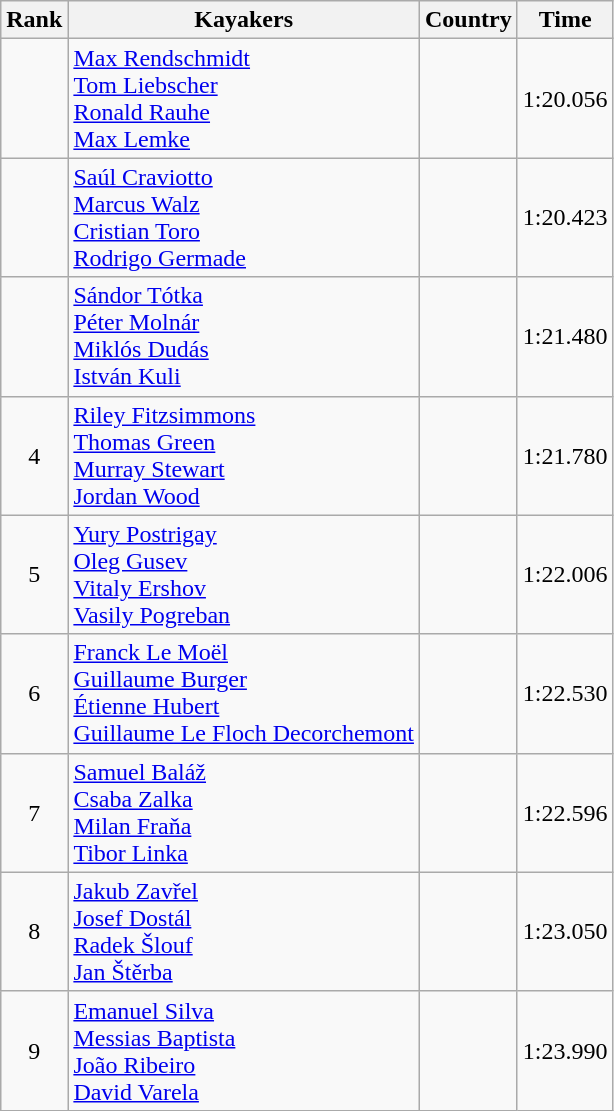<table class="wikitable" style="text-align:center">
<tr>
<th>Rank</th>
<th>Kayakers</th>
<th>Country</th>
<th>Time</th>
</tr>
<tr>
<td></td>
<td align="left"><a href='#'>Max Rendschmidt</a><br><a href='#'>Tom Liebscher</a><br><a href='#'>Ronald Rauhe</a><br><a href='#'>Max Lemke</a></td>
<td align="left"></td>
<td>1:20.056</td>
</tr>
<tr>
<td></td>
<td align="left"><a href='#'>Saúl Craviotto</a><br><a href='#'>Marcus Walz</a><br><a href='#'>Cristian Toro</a><br><a href='#'>Rodrigo Germade</a></td>
<td align="left"></td>
<td>1:20.423</td>
</tr>
<tr>
<td></td>
<td align="left"><a href='#'>Sándor Tótka</a><br><a href='#'>Péter Molnár</a><br><a href='#'>Miklós Dudás</a><br><a href='#'>István Kuli</a></td>
<td align="left"></td>
<td>1:21.480</td>
</tr>
<tr>
<td>4</td>
<td align="left"><a href='#'>Riley Fitzsimmons</a><br><a href='#'>Thomas Green</a><br><a href='#'>Murray Stewart</a><br><a href='#'>Jordan Wood</a></td>
<td align="left"></td>
<td>1:21.780</td>
</tr>
<tr>
<td>5</td>
<td align="left"><a href='#'>Yury Postrigay</a><br><a href='#'>Oleg Gusev</a><br><a href='#'>Vitaly Ershov</a><br><a href='#'>Vasily Pogreban</a></td>
<td align="left"></td>
<td>1:22.006</td>
</tr>
<tr>
<td>6</td>
<td align="left"><a href='#'>Franck Le Moël</a><br><a href='#'>Guillaume Burger</a><br><a href='#'>Étienne Hubert</a><br><a href='#'>Guillaume Le Floch Decorchemont</a></td>
<td align="left"></td>
<td>1:22.530</td>
</tr>
<tr>
<td>7</td>
<td align="left"><a href='#'>Samuel Baláž</a><br><a href='#'>Csaba Zalka</a><br><a href='#'>Milan Fraňa</a><br><a href='#'>Tibor Linka</a></td>
<td align="left"></td>
<td>1:22.596</td>
</tr>
<tr>
<td>8</td>
<td align="left"><a href='#'>Jakub Zavřel</a><br><a href='#'>Josef Dostál</a><br><a href='#'>Radek Šlouf</a><br><a href='#'>Jan Štěrba</a></td>
<td align="left"></td>
<td>1:23.050</td>
</tr>
<tr>
<td>9</td>
<td align="left"><a href='#'>Emanuel Silva</a><br><a href='#'>Messias Baptista</a><br><a href='#'>João Ribeiro</a><br><a href='#'>David Varela</a></td>
<td align="left"></td>
<td>1:23.990</td>
</tr>
</table>
